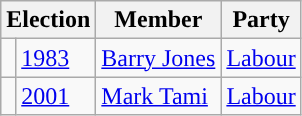<table class="wikitable">
<tr>
<th colspan="2">Election</th>
<th>Member</th>
<th>Party</th>
</tr>
<tr>
<td style="color:inherit;background-color: "></td>
<td><a href='#'>1983</a></td>
<td><a href='#'>Barry Jones</a></td>
<td><a href='#'>Labour</a></td>
</tr>
<tr>
<td style="color:inherit;background-color: "></td>
<td><a href='#'>2001</a></td>
<td><a href='#'>Mark Tami</a></td>
<td><a href='#'>Labour</a></td>
</tr>
</table>
